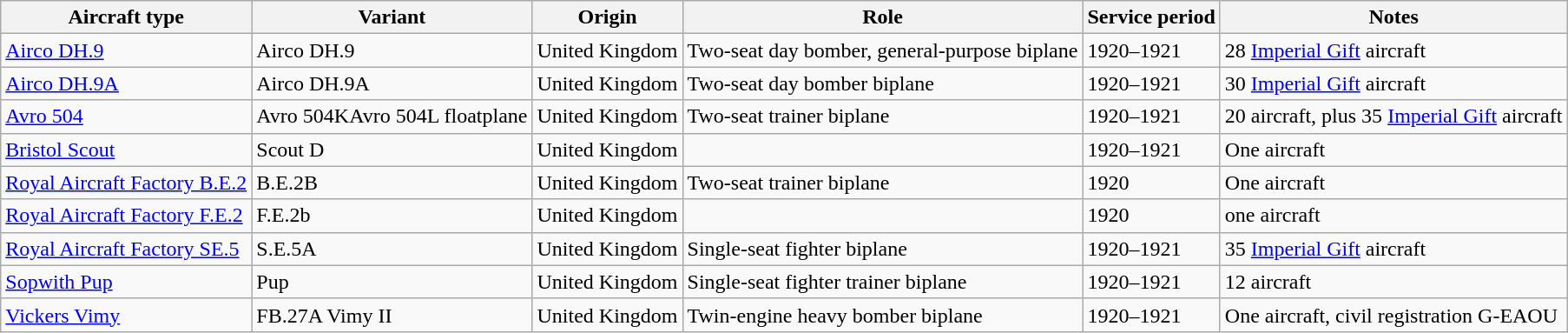<table class ="wikitable sortable">
<tr>
<th>Aircraft type</th>
<th>Variant</th>
<th>Origin</th>
<th>Role</th>
<th>Service period</th>
<th>Notes</th>
</tr>
<tr>
<td><a href='#'>Airco DH.9</a></td>
<td>Airco DH.9</td>
<td>United Kingdom</td>
<td>Two-seat day bomber, general-purpose biplane</td>
<td>1920–1921</td>
<td>28 <a href='#'>Imperial Gift</a> aircraft</td>
</tr>
<tr>
<td><a href='#'>Airco DH.9A</a></td>
<td>Airco DH.9A</td>
<td>United Kingdom</td>
<td>Two-seat day bomber biplane</td>
<td>1920–1921</td>
<td>30 <a href='#'>Imperial Gift</a> aircraft</td>
</tr>
<tr>
<td><a href='#'>Avro 504</a></td>
<td>Avro 504KAvro 504L floatplane</td>
<td>United Kingdom</td>
<td>Two-seat trainer biplane</td>
<td>1920–1921</td>
<td>20 aircraft, plus 35 <a href='#'>Imperial Gift</a> aircraft</td>
</tr>
<tr>
<td><a href='#'>Bristol Scout</a></td>
<td>Scout D</td>
<td>United Kingdom</td>
<td></td>
<td>1920–1921</td>
<td>One aircraft</td>
</tr>
<tr>
<td><a href='#'>Royal Aircraft Factory B.E.2</a></td>
<td>B.E.2B</td>
<td>United Kingdom</td>
<td>Two-seat trainer biplane</td>
<td>1920</td>
<td>One aircraft</td>
</tr>
<tr>
<td><a href='#'>Royal Aircraft Factory F.E.2</a></td>
<td>F.E.2b</td>
<td>United Kingdom</td>
<td></td>
<td>1920</td>
<td>one aircraft</td>
</tr>
<tr>
<td><a href='#'>Royal Aircraft Factory SE.5</a></td>
<td>S.E.5A</td>
<td>United Kingdom</td>
<td>Single-seat fighter biplane</td>
<td>1920–1921</td>
<td>35 <a href='#'>Imperial Gift</a> aircraft</td>
</tr>
<tr>
<td><a href='#'>Sopwith Pup</a></td>
<td>Pup</td>
<td>United Kingdom</td>
<td>Single-seat fighter trainer biplane</td>
<td>1920–1921</td>
<td>12 aircraft</td>
</tr>
<tr>
<td><a href='#'>Vickers Vimy</a></td>
<td>FB.27A Vimy II</td>
<td>United Kingdom</td>
<td>Twin-engine heavy bomber biplane</td>
<td>1920–1921</td>
<td>One aircraft, civil registration G-EAOU</td>
</tr>
</table>
